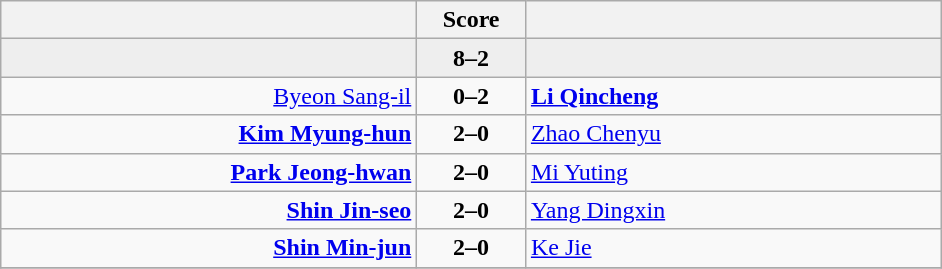<table class="wikitable" style="text-align: center;">
<tr>
<th align="right" width="270"></th>
<th width="65">Score</th>
<th align="left" width="270"></th>
</tr>
<tr bgcolor=eeeeee>
<td align=right><strong></strong></td>
<td align=center><strong>8–2</strong></td>
<td align=left></td>
</tr>
<tr>
<td align=right><a href='#'>Byeon Sang-il</a></td>
<td align=center><strong>0–2</strong></td>
<td align=left><strong><a href='#'>Li Qincheng</a></strong></td>
</tr>
<tr>
<td align=right><strong><a href='#'>Kim Myung-hun</a></strong></td>
<td align=center><strong>2–0</strong></td>
<td align=left><a href='#'>Zhao Chenyu</a></td>
</tr>
<tr>
<td align=right><strong><a href='#'>Park Jeong-hwan</a></strong></td>
<td align=center><strong>2–0</strong></td>
<td align=left><a href='#'>Mi Yuting</a></td>
</tr>
<tr>
<td align=right><strong><a href='#'>Shin Jin-seo</a></strong></td>
<td align=center><strong>2–0</strong></td>
<td align=left><a href='#'>Yang Dingxin</a></td>
</tr>
<tr>
<td align=right><strong><a href='#'>Shin Min-jun</a></strong></td>
<td align=center><strong>2–0</strong></td>
<td align=left><a href='#'>Ke Jie</a></td>
</tr>
<tr bgcolor=eeeeee>
</tr>
</table>
